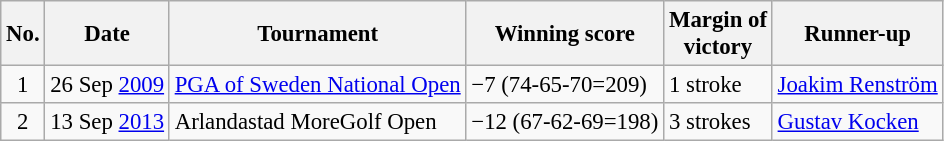<table class="wikitable" style="font-size:95%;">
<tr>
<th>No.</th>
<th>Date</th>
<th>Tournament</th>
<th>Winning score</th>
<th>Margin of<br>victory</th>
<th>Runner-up</th>
</tr>
<tr>
<td align=center>1</td>
<td align=right>26 Sep <a href='#'>2009</a></td>
<td><a href='#'>PGA of Sweden National Open</a></td>
<td>−7 (74-65-70=209)</td>
<td>1 stroke</td>
<td> <a href='#'>Joakim Renström</a></td>
</tr>
<tr>
<td align=center>2</td>
<td align=right>13 Sep <a href='#'>2013</a></td>
<td>Arlandastad MoreGolf Open</td>
<td>−12 (67-62-69=198)</td>
<td>3 strokes</td>
<td> <a href='#'>Gustav Kocken</a></td>
</tr>
</table>
